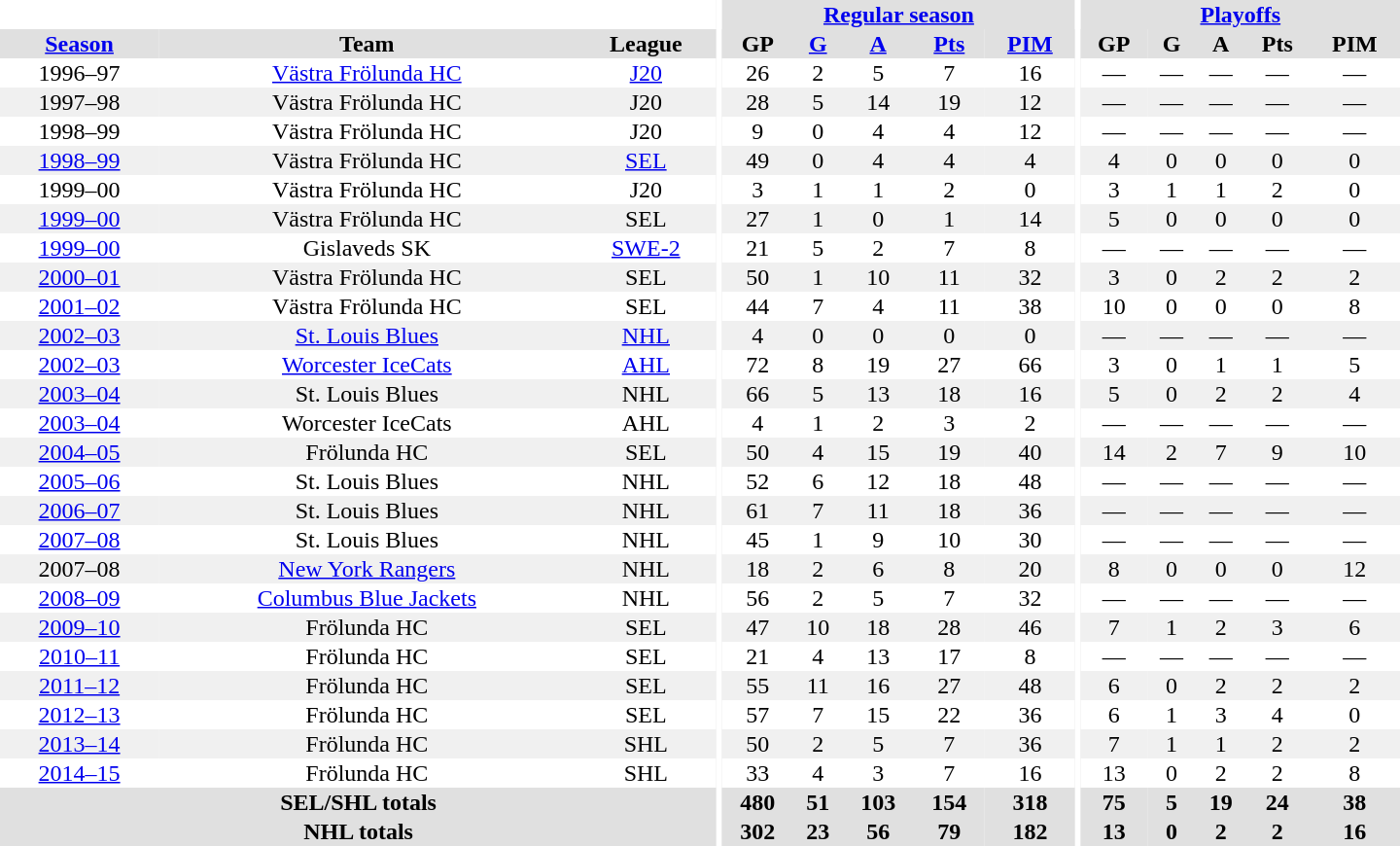<table border="0" cellpadding="1" cellspacing="0" style="text-align:center; width:60em">
<tr bgcolor="#e0e0e0">
<th colspan="3" bgcolor="#ffffff"></th>
<th rowspan="100" bgcolor="#ffffff"></th>
<th colspan="5"><a href='#'>Regular season</a></th>
<th rowspan="100" bgcolor="#ffffff"></th>
<th colspan="5"><a href='#'>Playoffs</a></th>
</tr>
<tr bgcolor="#e0e0e0">
<th><a href='#'>Season</a></th>
<th>Team</th>
<th>League</th>
<th>GP</th>
<th><a href='#'>G</a></th>
<th><a href='#'>A</a></th>
<th><a href='#'>Pts</a></th>
<th><a href='#'>PIM</a></th>
<th>GP</th>
<th>G</th>
<th>A</th>
<th>Pts</th>
<th>PIM</th>
</tr>
<tr>
<td>1996–97</td>
<td><a href='#'>Västra Frölunda HC</a></td>
<td><a href='#'>J20</a></td>
<td>26</td>
<td>2</td>
<td>5</td>
<td>7</td>
<td>16</td>
<td>—</td>
<td>—</td>
<td>—</td>
<td>—</td>
<td>—</td>
</tr>
<tr bgcolor="#f0f0f0">
<td>1997–98</td>
<td>Västra Frölunda HC</td>
<td>J20</td>
<td>28</td>
<td>5</td>
<td>14</td>
<td>19</td>
<td>12</td>
<td>—</td>
<td>—</td>
<td>—</td>
<td>—</td>
<td>—</td>
</tr>
<tr>
<td>1998–99</td>
<td>Västra Frölunda HC</td>
<td>J20</td>
<td>9</td>
<td>0</td>
<td>4</td>
<td>4</td>
<td>12</td>
<td>—</td>
<td>—</td>
<td>—</td>
<td>—</td>
<td>—</td>
</tr>
<tr bgcolor="#f0f0f0">
<td><a href='#'>1998–99</a></td>
<td>Västra Frölunda HC</td>
<td><a href='#'>SEL</a></td>
<td>49</td>
<td>0</td>
<td>4</td>
<td>4</td>
<td>4</td>
<td>4</td>
<td>0</td>
<td>0</td>
<td>0</td>
<td>0</td>
</tr>
<tr>
<td>1999–00</td>
<td>Västra Frölunda HC</td>
<td>J20</td>
<td>3</td>
<td>1</td>
<td>1</td>
<td>2</td>
<td>0</td>
<td>3</td>
<td>1</td>
<td>1</td>
<td>2</td>
<td>0</td>
</tr>
<tr bgcolor="#f0f0f0">
<td><a href='#'>1999–00</a></td>
<td>Västra Frölunda HC</td>
<td>SEL</td>
<td>27</td>
<td>1</td>
<td>0</td>
<td>1</td>
<td>14</td>
<td>5</td>
<td>0</td>
<td>0</td>
<td>0</td>
<td>0</td>
</tr>
<tr>
<td><a href='#'>1999–00</a></td>
<td>Gislaveds SK</td>
<td><a href='#'>SWE-2</a></td>
<td>21</td>
<td>5</td>
<td>2</td>
<td>7</td>
<td>8</td>
<td>—</td>
<td>—</td>
<td>—</td>
<td>—</td>
<td>—</td>
</tr>
<tr bgcolor="#f0f0f0">
<td><a href='#'>2000–01</a></td>
<td>Västra Frölunda HC</td>
<td>SEL</td>
<td>50</td>
<td>1</td>
<td>10</td>
<td>11</td>
<td>32</td>
<td>3</td>
<td>0</td>
<td>2</td>
<td>2</td>
<td>2</td>
</tr>
<tr>
<td><a href='#'>2001–02</a></td>
<td>Västra Frölunda HC</td>
<td>SEL</td>
<td>44</td>
<td>7</td>
<td>4</td>
<td>11</td>
<td>38</td>
<td>10</td>
<td>0</td>
<td>0</td>
<td>0</td>
<td>8</td>
</tr>
<tr bgcolor="#f0f0f0">
<td><a href='#'>2002–03</a></td>
<td><a href='#'>St. Louis Blues</a></td>
<td><a href='#'>NHL</a></td>
<td>4</td>
<td>0</td>
<td>0</td>
<td>0</td>
<td>0</td>
<td>—</td>
<td>—</td>
<td>—</td>
<td>—</td>
<td>—</td>
</tr>
<tr>
<td><a href='#'>2002–03</a></td>
<td><a href='#'>Worcester IceCats</a></td>
<td><a href='#'>AHL</a></td>
<td>72</td>
<td>8</td>
<td>19</td>
<td>27</td>
<td>66</td>
<td>3</td>
<td>0</td>
<td>1</td>
<td>1</td>
<td>5</td>
</tr>
<tr bgcolor="#f0f0f0">
<td><a href='#'>2003–04</a></td>
<td>St. Louis Blues</td>
<td>NHL</td>
<td>66</td>
<td>5</td>
<td>13</td>
<td>18</td>
<td>16</td>
<td>5</td>
<td>0</td>
<td>2</td>
<td>2</td>
<td>4</td>
</tr>
<tr>
<td><a href='#'>2003–04</a></td>
<td>Worcester IceCats</td>
<td>AHL</td>
<td>4</td>
<td>1</td>
<td>2</td>
<td>3</td>
<td>2</td>
<td>—</td>
<td>—</td>
<td>—</td>
<td>—</td>
<td>—</td>
</tr>
<tr bgcolor="#f0f0f0">
<td><a href='#'>2004–05</a></td>
<td>Frölunda HC</td>
<td>SEL</td>
<td>50</td>
<td>4</td>
<td>15</td>
<td>19</td>
<td>40</td>
<td>14</td>
<td>2</td>
<td>7</td>
<td>9</td>
<td>10</td>
</tr>
<tr>
<td><a href='#'>2005–06</a></td>
<td>St. Louis Blues</td>
<td>NHL</td>
<td>52</td>
<td>6</td>
<td>12</td>
<td>18</td>
<td>48</td>
<td>—</td>
<td>—</td>
<td>—</td>
<td>—</td>
<td>—</td>
</tr>
<tr bgcolor="#f0f0f0">
<td><a href='#'>2006–07</a></td>
<td>St. Louis Blues</td>
<td>NHL</td>
<td>61</td>
<td>7</td>
<td>11</td>
<td>18</td>
<td>36</td>
<td>—</td>
<td>—</td>
<td>—</td>
<td>—</td>
<td>—</td>
</tr>
<tr>
<td><a href='#'>2007–08</a></td>
<td>St. Louis Blues</td>
<td>NHL</td>
<td>45</td>
<td>1</td>
<td>9</td>
<td>10</td>
<td>30</td>
<td>—</td>
<td>—</td>
<td>—</td>
<td>—</td>
<td>—</td>
</tr>
<tr bgcolor="#f0f0f0">
<td>2007–08</td>
<td><a href='#'>New York Rangers</a></td>
<td>NHL</td>
<td>18</td>
<td>2</td>
<td>6</td>
<td>8</td>
<td>20</td>
<td>8</td>
<td>0</td>
<td>0</td>
<td>0</td>
<td>12</td>
</tr>
<tr>
<td><a href='#'>2008–09</a></td>
<td><a href='#'>Columbus Blue Jackets</a></td>
<td>NHL</td>
<td>56</td>
<td>2</td>
<td>5</td>
<td>7</td>
<td>32</td>
<td>—</td>
<td>—</td>
<td>—</td>
<td>—</td>
<td>—</td>
</tr>
<tr bgcolor="#f0f0f0">
<td><a href='#'>2009–10</a></td>
<td>Frölunda HC</td>
<td>SEL</td>
<td>47</td>
<td>10</td>
<td>18</td>
<td>28</td>
<td>46</td>
<td>7</td>
<td>1</td>
<td>2</td>
<td>3</td>
<td>6</td>
</tr>
<tr>
<td><a href='#'>2010–11</a></td>
<td>Frölunda HC</td>
<td>SEL</td>
<td>21</td>
<td>4</td>
<td>13</td>
<td>17</td>
<td>8</td>
<td>—</td>
<td>—</td>
<td>—</td>
<td>—</td>
<td>—</td>
</tr>
<tr bgcolor="#f0f0f0">
<td><a href='#'>2011–12</a></td>
<td>Frölunda HC</td>
<td>SEL</td>
<td>55</td>
<td>11</td>
<td>16</td>
<td>27</td>
<td>48</td>
<td>6</td>
<td>0</td>
<td>2</td>
<td>2</td>
<td>2</td>
</tr>
<tr>
<td><a href='#'>2012–13</a></td>
<td>Frölunda HC</td>
<td>SEL</td>
<td>57</td>
<td>7</td>
<td>15</td>
<td>22</td>
<td>36</td>
<td>6</td>
<td>1</td>
<td>3</td>
<td>4</td>
<td>0</td>
</tr>
<tr bgcolor="#f0f0f0">
<td><a href='#'>2013–14</a></td>
<td>Frölunda HC</td>
<td>SHL</td>
<td>50</td>
<td>2</td>
<td>5</td>
<td>7</td>
<td>36</td>
<td>7</td>
<td>1</td>
<td>1</td>
<td>2</td>
<td>2</td>
</tr>
<tr>
<td><a href='#'>2014–15</a></td>
<td>Frölunda HC</td>
<td>SHL</td>
<td>33</td>
<td>4</td>
<td>3</td>
<td>7</td>
<td>16</td>
<td>13</td>
<td>0</td>
<td>2</td>
<td>2</td>
<td>8</td>
</tr>
<tr bgcolor="#e0e0e0">
<th colspan="3">SEL/SHL totals</th>
<th>480</th>
<th>51</th>
<th>103</th>
<th>154</th>
<th>318</th>
<th>75</th>
<th>5</th>
<th>19</th>
<th>24</th>
<th>38</th>
</tr>
<tr bgcolor="#e0e0e0">
<th colspan="3">NHL totals</th>
<th>302</th>
<th>23</th>
<th>56</th>
<th>79</th>
<th>182</th>
<th>13</th>
<th>0</th>
<th>2</th>
<th>2</th>
<th>16</th>
</tr>
</table>
